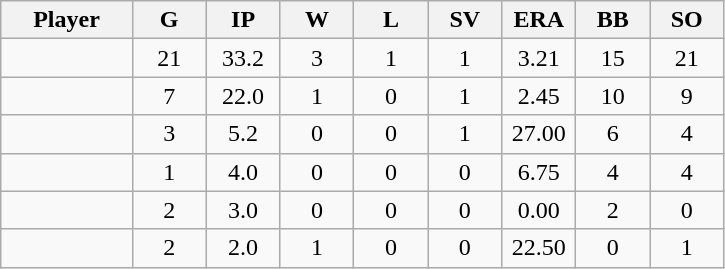<table class="wikitable sortable">
<tr>
<th bgcolor="#DDDDFF" width="16%">Player</th>
<th bgcolor="#DDDDFF" width="9%">G</th>
<th bgcolor="#DDDDFF" width="9%">IP</th>
<th bgcolor="#DDDDFF" width="9%">W</th>
<th bgcolor="#DDDDFF" width="9%">L</th>
<th bgcolor="#DDDDFF" width="9%">SV</th>
<th bgcolor="#DDDDFF" width="9%">ERA</th>
<th bgcolor="#DDDDFF" width="9%">BB</th>
<th bgcolor="#DDDDFF" width="9%">SO</th>
</tr>
<tr align="center">
<td></td>
<td>21</td>
<td>33.2</td>
<td>3</td>
<td>1</td>
<td>1</td>
<td>3.21</td>
<td>15</td>
<td>21</td>
</tr>
<tr align="center">
<td></td>
<td>7</td>
<td>22.0</td>
<td>1</td>
<td>0</td>
<td>1</td>
<td>2.45</td>
<td>10</td>
<td>9</td>
</tr>
<tr align="center">
<td></td>
<td>3</td>
<td>5.2</td>
<td>0</td>
<td>0</td>
<td>1</td>
<td>27.00</td>
<td>6</td>
<td>4</td>
</tr>
<tr align="center">
<td></td>
<td>1</td>
<td>4.0</td>
<td>0</td>
<td>0</td>
<td>0</td>
<td>6.75</td>
<td>4</td>
<td>4</td>
</tr>
<tr align="center">
<td></td>
<td>2</td>
<td>3.0</td>
<td>0</td>
<td>0</td>
<td>0</td>
<td>0.00</td>
<td>2</td>
<td>0</td>
</tr>
<tr align="center">
<td></td>
<td>2</td>
<td>2.0</td>
<td>1</td>
<td>0</td>
<td>0</td>
<td>22.50</td>
<td>0</td>
<td>1</td>
</tr>
</table>
